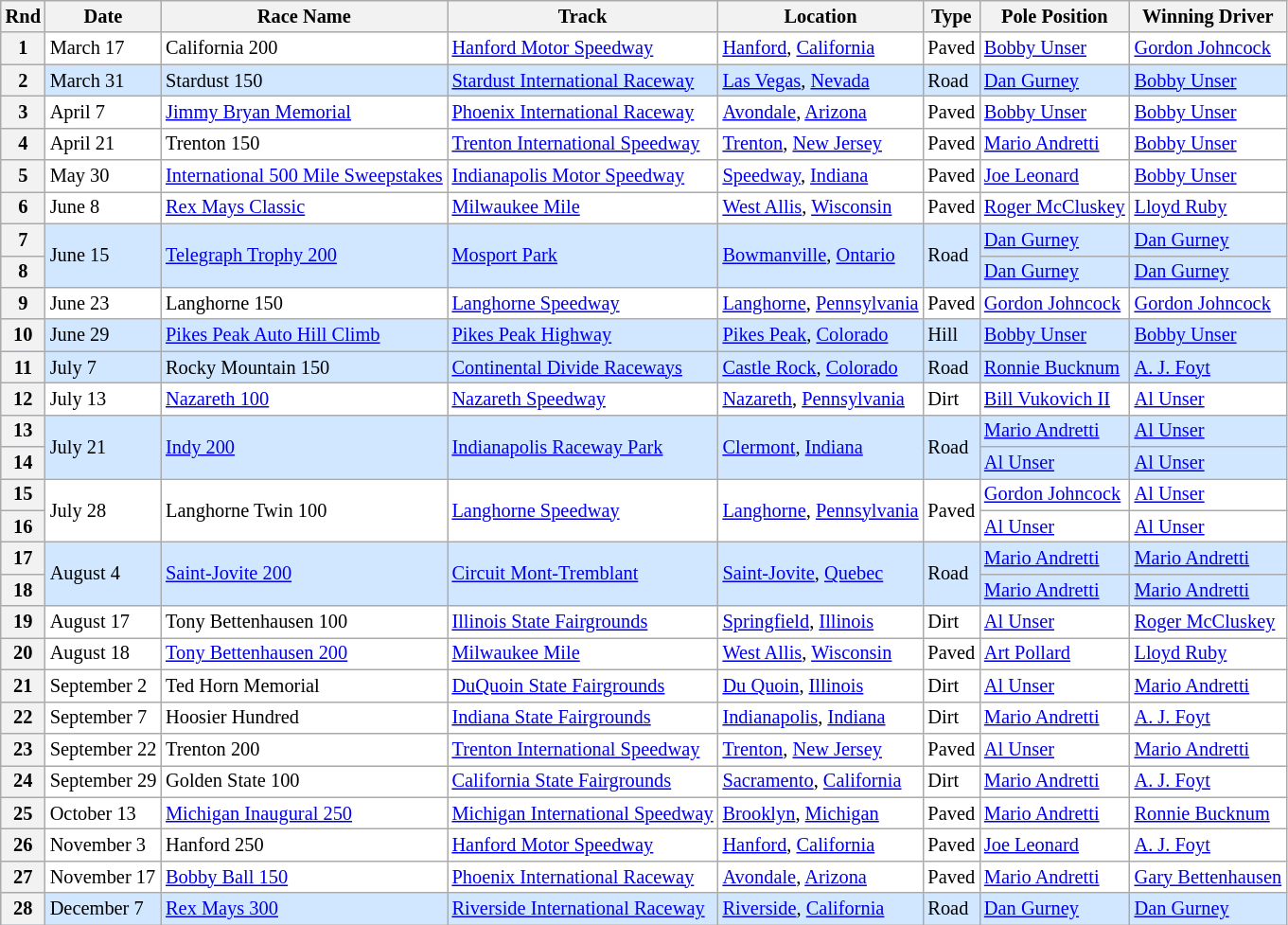<table class="wikitable" style="font-size:85%">
<tr>
<th>Rnd</th>
<th>Date</th>
<th>Race Name</th>
<th>Track</th>
<th>Location</th>
<th>Type</th>
<th>Pole Position</th>
<th>Winning Driver</th>
</tr>
<tr style="background:#FFFFFF;">
<th>1</th>
<td>March 17</td>
<td> California 200</td>
<td><a href='#'>Hanford Motor Speedway</a></td>
<td><a href='#'>Hanford</a>, <a href='#'>California</a></td>
<td>Paved</td>
<td> <a href='#'>Bobby Unser</a></td>
<td> <a href='#'>Gordon Johncock</a></td>
</tr>
<tr style="background:#D0E7FF;">
<th>2</th>
<td>March 31</td>
<td> Stardust 150</td>
<td><a href='#'>Stardust International Raceway</a></td>
<td><a href='#'>Las Vegas</a>, <a href='#'>Nevada</a></td>
<td>Road</td>
<td> <a href='#'>Dan Gurney</a></td>
<td> <a href='#'>Bobby Unser</a></td>
</tr>
<tr style="background:#FFFFFF;">
<th>3</th>
<td>April 7</td>
<td> <a href='#'>Jimmy Bryan Memorial</a></td>
<td><a href='#'>Phoenix International Raceway</a></td>
<td><a href='#'>Avondale</a>, <a href='#'>Arizona</a></td>
<td>Paved</td>
<td> <a href='#'>Bobby Unser</a></td>
<td> <a href='#'>Bobby Unser</a></td>
</tr>
<tr style="background:#FFFFFF;">
<th>4</th>
<td>April 21</td>
<td> Trenton 150</td>
<td><a href='#'>Trenton International Speedway</a></td>
<td><a href='#'>Trenton</a>, <a href='#'>New Jersey</a></td>
<td>Paved</td>
<td> <a href='#'>Mario Andretti</a></td>
<td> <a href='#'>Bobby Unser</a></td>
</tr>
<tr style="background:#FFFFFF;">
<th>5</th>
<td>May 30</td>
<td> <a href='#'>International 500 Mile Sweepstakes</a></td>
<td><a href='#'>Indianapolis Motor Speedway</a></td>
<td><a href='#'>Speedway</a>, <a href='#'>Indiana</a></td>
<td>Paved</td>
<td> <a href='#'>Joe Leonard</a></td>
<td> <a href='#'>Bobby Unser</a></td>
</tr>
<tr style="background:#FFFFFF;">
<th>6</th>
<td>June 8</td>
<td> <a href='#'>Rex Mays Classic</a></td>
<td><a href='#'>Milwaukee Mile</a></td>
<td><a href='#'>West Allis</a>, <a href='#'>Wisconsin</a></td>
<td>Paved</td>
<td> <a href='#'>Roger McCluskey</a></td>
<td> <a href='#'>Lloyd Ruby</a></td>
</tr>
<tr style="background:#D0E7FF;">
<th>7</th>
<td rowspan=2>June 15</td>
<td rowspan=2> <a href='#'>Telegraph Trophy 200</a></td>
<td rowspan=2><a href='#'>Mosport Park</a></td>
<td rowspan=2><a href='#'>Bowmanville</a>, <a href='#'>Ontario</a></td>
<td rowspan=2>Road</td>
<td> <a href='#'>Dan Gurney</a></td>
<td> <a href='#'>Dan Gurney</a></td>
</tr>
<tr style="background:#D0E7FF;">
<th>8</th>
<td> <a href='#'>Dan Gurney</a></td>
<td> <a href='#'>Dan Gurney</a></td>
</tr>
<tr style="background:#FFFFFF;">
<th>9</th>
<td>June 23</td>
<td> Langhorne 150</td>
<td><a href='#'>Langhorne Speedway</a></td>
<td><a href='#'>Langhorne</a>, <a href='#'>Pennsylvania</a></td>
<td>Paved</td>
<td> <a href='#'>Gordon Johncock</a></td>
<td> <a href='#'>Gordon Johncock</a></td>
</tr>
<tr style="background:#D0E7FF;">
<th>10</th>
<td>June 29</td>
<td> <a href='#'>Pikes Peak Auto Hill Climb</a></td>
<td><a href='#'>Pikes Peak Highway</a></td>
<td><a href='#'>Pikes Peak</a>, <a href='#'>Colorado</a></td>
<td>Hill</td>
<td> <a href='#'>Bobby Unser</a></td>
<td> <a href='#'>Bobby Unser</a></td>
</tr>
<tr style="background:#D0E7FF;">
<th>11</th>
<td>July 7</td>
<td> Rocky Mountain 150</td>
<td><a href='#'>Continental Divide Raceways</a></td>
<td><a href='#'>Castle Rock</a>, <a href='#'>Colorado</a></td>
<td>Road</td>
<td> <a href='#'>Ronnie Bucknum</a></td>
<td> <a href='#'>A. J. Foyt</a></td>
</tr>
<tr style="background:#FFFFFF;">
<th>12</th>
<td>July 13</td>
<td> <a href='#'>Nazareth 100</a></td>
<td><a href='#'>Nazareth Speedway</a></td>
<td><a href='#'>Nazareth</a>, <a href='#'>Pennsylvania</a></td>
<td>Dirt</td>
<td> <a href='#'>Bill Vukovich II</a></td>
<td> <a href='#'>Al Unser</a></td>
</tr>
<tr style="background:#D0E7FF;">
<th>13</th>
<td rowspan=2>July 21</td>
<td rowspan=2> <a href='#'>Indy 200</a></td>
<td rowspan=2><a href='#'>Indianapolis Raceway Park</a></td>
<td rowspan=2><a href='#'>Clermont</a>, <a href='#'>Indiana</a></td>
<td rowspan=2>Road</td>
<td> <a href='#'>Mario Andretti</a></td>
<td> <a href='#'>Al Unser</a></td>
</tr>
<tr style="background:#D0E7FF;">
<th>14</th>
<td> <a href='#'>Al Unser</a></td>
<td> <a href='#'>Al Unser</a></td>
</tr>
<tr style="background:#FFFFFF;">
<th>15</th>
<td rowspan=2>July 28</td>
<td rowspan=2> Langhorne Twin 100</td>
<td rowspan=2><a href='#'>Langhorne Speedway</a></td>
<td rowspan=2><a href='#'>Langhorne</a>, <a href='#'>Pennsylvania</a></td>
<td rowspan=2>Paved</td>
<td> <a href='#'>Gordon Johncock</a></td>
<td> <a href='#'>Al Unser</a></td>
</tr>
<tr style="background:#FFFFFF;">
<th>16</th>
<td> <a href='#'>Al Unser</a></td>
<td> <a href='#'>Al Unser</a></td>
</tr>
<tr style="background:#D0E7FF;">
<th>17</th>
<td rowspan=2>August 4</td>
<td rowspan=2> <a href='#'>Saint-Jovite 200</a></td>
<td rowspan=2><a href='#'>Circuit Mont-Tremblant</a></td>
<td rowspan=2><a href='#'>Saint-Jovite</a>, <a href='#'>Quebec</a></td>
<td rowspan=2>Road</td>
<td> <a href='#'>Mario Andretti</a></td>
<td> <a href='#'>Mario Andretti</a></td>
</tr>
<tr style="background:#D0E7FF;">
<th>18</th>
<td> <a href='#'>Mario Andretti</a></td>
<td> <a href='#'>Mario Andretti</a></td>
</tr>
<tr style="background:#FFFFFF;">
<th>19</th>
<td>August 17</td>
<td> Tony Bettenhausen 100</td>
<td><a href='#'>Illinois State Fairgrounds</a></td>
<td><a href='#'>Springfield</a>, <a href='#'>Illinois</a></td>
<td>Dirt</td>
<td> <a href='#'>Al Unser</a></td>
<td> <a href='#'>Roger McCluskey</a></td>
</tr>
<tr style="background:#FFFFFF;">
<th>20</th>
<td>August 18</td>
<td> <a href='#'>Tony Bettenhausen 200</a></td>
<td><a href='#'>Milwaukee Mile</a></td>
<td><a href='#'>West Allis</a>, <a href='#'>Wisconsin</a></td>
<td>Paved</td>
<td> <a href='#'>Art Pollard</a></td>
<td> <a href='#'>Lloyd Ruby</a></td>
</tr>
<tr style="background:#FFFFFF;">
<th>21</th>
<td>September 2</td>
<td> Ted Horn Memorial</td>
<td><a href='#'>DuQuoin State Fairgrounds</a></td>
<td><a href='#'>Du Quoin</a>, <a href='#'>Illinois</a></td>
<td>Dirt</td>
<td> <a href='#'>Al Unser</a></td>
<td> <a href='#'>Mario Andretti</a></td>
</tr>
<tr style="background:#FFFFFF;">
<th>22</th>
<td>September 7</td>
<td> Hoosier Hundred</td>
<td><a href='#'>Indiana State Fairgrounds</a></td>
<td><a href='#'>Indianapolis</a>, <a href='#'>Indiana</a></td>
<td>Dirt</td>
<td> <a href='#'>Mario Andretti</a></td>
<td> <a href='#'>A. J. Foyt</a></td>
</tr>
<tr style="background:#FFFFFF;">
<th>23</th>
<td>September 22</td>
<td> Trenton 200</td>
<td><a href='#'>Trenton International Speedway</a></td>
<td><a href='#'>Trenton</a>, <a href='#'>New Jersey</a></td>
<td>Paved</td>
<td> <a href='#'>Al Unser</a></td>
<td> <a href='#'>Mario Andretti</a></td>
</tr>
<tr style="background:#FFFFFF;">
<th>24</th>
<td>September 29</td>
<td> Golden State 100</td>
<td><a href='#'>California State Fairgrounds</a></td>
<td><a href='#'>Sacramento</a>, <a href='#'>California</a></td>
<td>Dirt</td>
<td> <a href='#'>Mario Andretti</a></td>
<td> <a href='#'>A. J. Foyt</a></td>
</tr>
<tr style="background:#FFFFFF;">
<th>25</th>
<td>October 13</td>
<td> <a href='#'>Michigan Inaugural 250</a></td>
<td><a href='#'>Michigan International Speedway</a></td>
<td><a href='#'>Brooklyn</a>, <a href='#'>Michigan</a></td>
<td>Paved</td>
<td> <a href='#'>Mario Andretti</a></td>
<td> <a href='#'>Ronnie Bucknum</a></td>
</tr>
<tr style="background:#FFFFFF;">
<th>26</th>
<td>November 3</td>
<td> Hanford 250</td>
<td><a href='#'>Hanford Motor Speedway</a></td>
<td><a href='#'>Hanford</a>, <a href='#'>California</a></td>
<td>Paved</td>
<td> <a href='#'>Joe Leonard</a></td>
<td> <a href='#'>A. J. Foyt</a></td>
</tr>
<tr style="background:#FFFFFF;">
<th>27</th>
<td>November 17</td>
<td> <a href='#'>Bobby Ball 150</a></td>
<td><a href='#'>Phoenix International Raceway</a></td>
<td><a href='#'>Avondale</a>, <a href='#'>Arizona</a></td>
<td>Paved</td>
<td> <a href='#'>Mario Andretti</a></td>
<td> <a href='#'>Gary Bettenhausen</a></td>
</tr>
<tr style="background:#D0E7FF;">
<th>28</th>
<td>December 7</td>
<td> <a href='#'>Rex Mays 300</a></td>
<td><a href='#'>Riverside International Raceway</a></td>
<td><a href='#'>Riverside</a>, <a href='#'>California</a></td>
<td>Road</td>
<td> <a href='#'>Dan Gurney</a></td>
<td> <a href='#'>Dan Gurney</a></td>
</tr>
</table>
